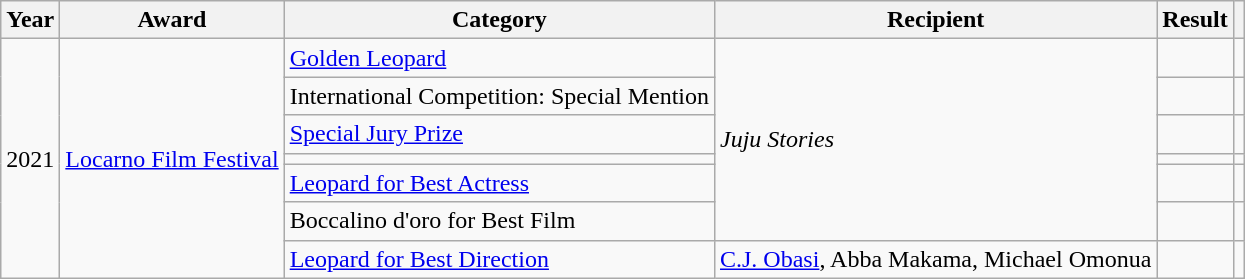<table class="wikitable">
<tr>
<th>Year</th>
<th>Award</th>
<th>Category</th>
<th>Recipient</th>
<th>Result</th>
<th></th>
</tr>
<tr>
<td rowspan="7">2021</td>
<td rowspan="7"><a href='#'>Locarno Film Festival</a></td>
<td><a href='#'>Golden Leopard</a></td>
<td rowspan="6" ><em>Juju Stories</em></td>
<td></td>
<td></td>
</tr>
<tr>
<td>International Competition: Special Mention</td>
<td></td>
<td></td>
</tr>
<tr>
<td><a href='#'>Special Jury Prize</a></td>
<td></td>
<td></td>
</tr>
<tr>
<td></td>
<td></td>
<td></td>
</tr>
<tr>
<td><a href='#'>Leopard for Best Actress</a></td>
<td></td>
<td></td>
</tr>
<tr>
<td>Boccalino d'oro for Best Film</td>
<td></td>
<td></td>
</tr>
<tr>
<td><a href='#'>Leopard for Best Direction</a></td>
<td><a href='#'>C.J. Obasi</a>, Abba Makama, Michael Omonua</td>
<td></td>
<td></td>
</tr>
</table>
